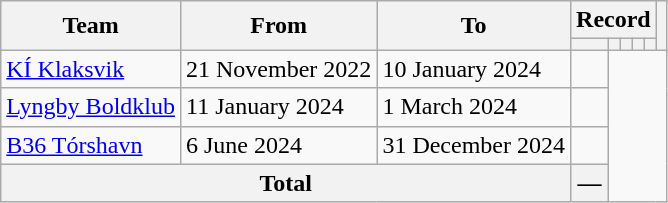<table class=wikitable style="text-align: center">
<tr>
<th rowspan=2>Team</th>
<th rowspan=2>From</th>
<th rowspan=2>To</th>
<th colspan=5>Record</th>
<th rowspan=2></th>
</tr>
<tr>
<th></th>
<th></th>
<th></th>
<th></th>
<th></th>
</tr>
<tr>
<td align=left><a href='#'>KÍ Klaksvik</a></td>
<td align=left>21 November 2022</td>
<td align=left>10 January 2024<br></td>
<td></td>
</tr>
<tr>
<td align=left><a href='#'>Lyngby Boldklub</a></td>
<td align=left>11 January 2024</td>
<td align=left>1 March 2024<br></td>
<td></td>
</tr>
<tr>
<td align=left><a href='#'>B36 Tórshavn</a></td>
<td align=left>6 June 2024</td>
<td align=left>31 December 2024<br></td>
<td></td>
</tr>
<tr>
<th colspan=3>Total<br></th>
<th>—</th>
</tr>
</table>
